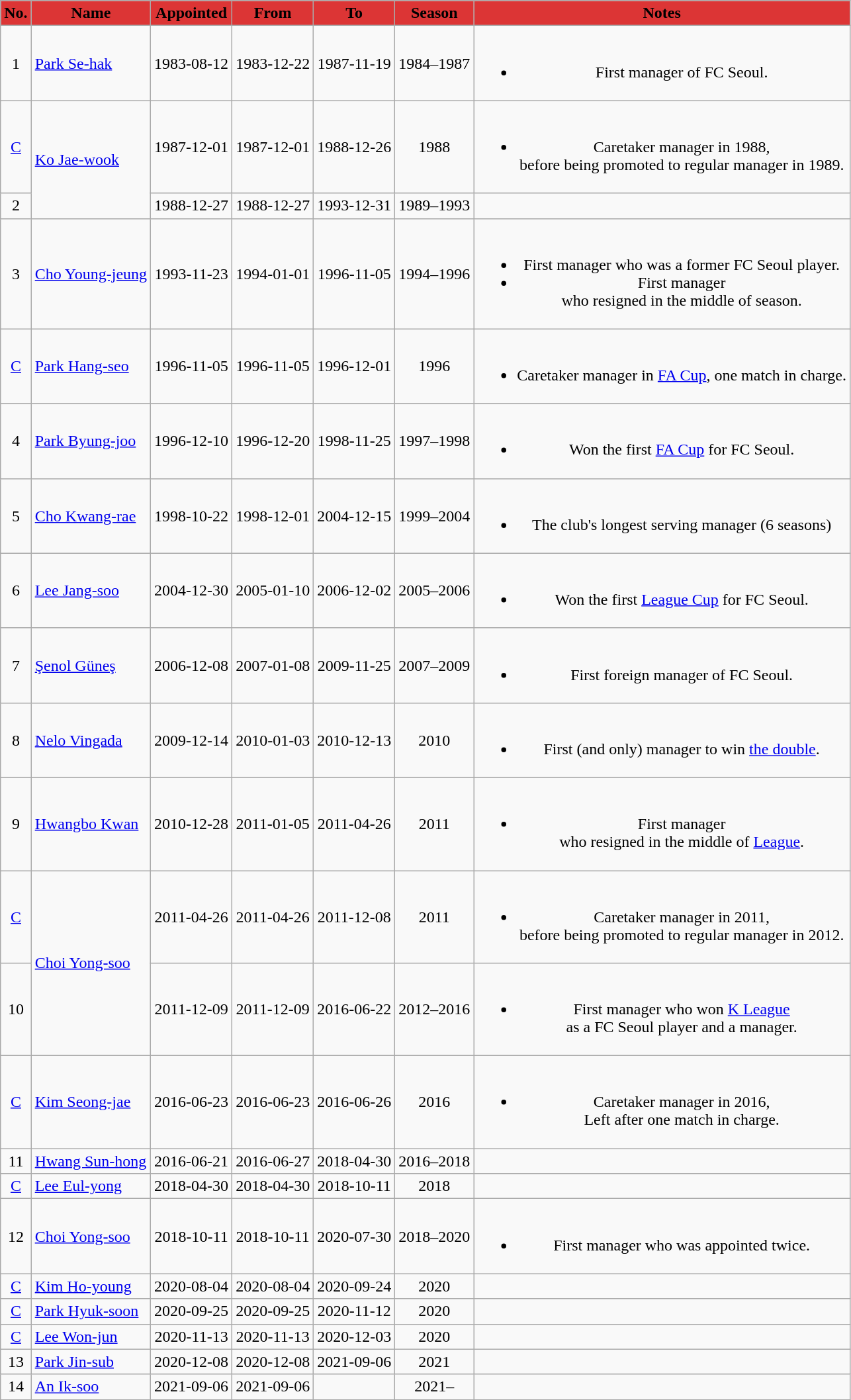<table class="wikitable sortable" style="text-align:center; font-size:100%;">
<tr>
<th style="color:#000000; background:#DC3535;">No.</th>
<th style="color:#000000; background:#DC3535;">Name</th>
<th style="color:#000000; background:#DC3535;">Appointed</th>
<th style="color:#000000; background:#DC3535;">From</th>
<th style="color:#000000; background:#DC3535;">To</th>
<th style="color:#000000; background:#DC3535;">Season</th>
<th style="color:#000000; background:#DC3535;">Notes</th>
</tr>
<tr>
<td>1</td>
<td align=left> <a href='#'>Park Se-hak</a></td>
<td>1983-08-12</td>
<td>1983-12-22</td>
<td>1987-11-19</td>
<td>1984–1987</td>
<td><br><ul><li>First manager of FC Seoul.</li></ul></td>
</tr>
<tr>
<td><a href='#'>C</a></td>
<td rowspan="2" align=left> <a href='#'>Ko Jae-wook</a></td>
<td>1987-12-01</td>
<td>1987-12-01</td>
<td>1988-12-26</td>
<td>1988</td>
<td><br><ul><li>Caretaker manager in 1988,<br>before being promoted to regular manager in 1989.</li></ul></td>
</tr>
<tr>
<td>2</td>
<td>1988-12-27</td>
<td>1988-12-27</td>
<td>1993-12-31</td>
<td>1989–1993</td>
<td></td>
</tr>
<tr>
<td>3</td>
<td align=left> <a href='#'>Cho Young-jeung</a></td>
<td>1993-11-23</td>
<td>1994-01-01</td>
<td>1996-11-05</td>
<td>1994–1996</td>
<td><br><ul><li>First manager who was a former FC Seoul player.</li><li>First manager<br>who resigned in the middle of season.</li></ul></td>
</tr>
<tr>
<td><a href='#'>C</a></td>
<td align=left> <a href='#'>Park Hang-seo</a></td>
<td>1996-11-05</td>
<td>1996-11-05</td>
<td>1996-12-01</td>
<td>1996</td>
<td><br><ul><li>Caretaker manager in <a href='#'>FA Cup</a>, one match in charge.</li></ul></td>
</tr>
<tr>
<td>4</td>
<td align=left> <a href='#'>Park Byung-joo</a></td>
<td>1996-12-10</td>
<td>1996-12-20</td>
<td>1998-11-25</td>
<td>1997–1998</td>
<td><br><ul><li>Won the first <a href='#'>FA Cup</a> for FC Seoul.</li></ul></td>
</tr>
<tr>
<td>5</td>
<td align=left> <a href='#'>Cho Kwang-rae</a></td>
<td>1998-10-22</td>
<td>1998-12-01</td>
<td>2004-12-15</td>
<td>1999–2004</td>
<td><br><ul><li>The club's longest serving manager (6 seasons)</li></ul></td>
</tr>
<tr>
<td>6</td>
<td align=left> <a href='#'>Lee Jang-soo</a></td>
<td>2004-12-30</td>
<td>2005-01-10</td>
<td>2006-12-02</td>
<td>2005–2006</td>
<td><br><ul><li>Won the first <a href='#'>League Cup</a> for FC Seoul.</li></ul></td>
</tr>
<tr>
<td>7</td>
<td align=left> <a href='#'>Şenol Güneş</a></td>
<td>2006-12-08</td>
<td>2007-01-08</td>
<td>2009-11-25</td>
<td>2007–2009</td>
<td><br><ul><li>First foreign manager of FC Seoul.</li></ul></td>
</tr>
<tr>
<td>8</td>
<td align=left> <a href='#'>Nelo Vingada</a></td>
<td>2009-12-14</td>
<td>2010-01-03</td>
<td>2010-12-13</td>
<td>2010</td>
<td><br><ul><li>First (and only) manager to win <a href='#'>the double</a>.</li></ul></td>
</tr>
<tr>
<td>9</td>
<td align=left> <a href='#'>Hwangbo Kwan</a></td>
<td>2010-12-28</td>
<td>2011-01-05</td>
<td>2011-04-26</td>
<td>2011</td>
<td><br><ul><li>First manager<br>who resigned in the middle of <a href='#'>League</a>.</li></ul></td>
</tr>
<tr>
<td><a href='#'>C</a></td>
<td rowspan="2" align=left> <a href='#'>Choi Yong-soo</a></td>
<td>2011-04-26</td>
<td>2011-04-26</td>
<td>2011-12-08</td>
<td>2011</td>
<td><br><ul><li>Caretaker manager in 2011,<br>before being promoted to regular manager in 2012.</li></ul></td>
</tr>
<tr>
<td>10</td>
<td>2011-12-09</td>
<td>2011-12-09</td>
<td>2016-06-22</td>
<td>2012–2016</td>
<td><br><ul><li>First manager who won <a href='#'>K League</a> <br>as a FC Seoul player and a manager.</li></ul></td>
</tr>
<tr>
<td><a href='#'>C</a></td>
<td align=left> <a href='#'>Kim Seong-jae</a></td>
<td>2016-06-23</td>
<td>2016-06-23</td>
<td>2016-06-26</td>
<td>2016</td>
<td><br><ul><li>Caretaker manager in 2016,<br>Left after one match in charge.</li></ul></td>
</tr>
<tr>
<td>11</td>
<td align=left> <a href='#'>Hwang Sun-hong</a></td>
<td>2016-06-21</td>
<td>2016-06-27</td>
<td>2018-04-30</td>
<td>2016–2018</td>
<td></td>
</tr>
<tr>
<td><a href='#'>C</a></td>
<td align=left> <a href='#'>Lee Eul-yong</a></td>
<td>2018-04-30</td>
<td>2018-04-30</td>
<td>2018-10-11</td>
<td>2018</td>
<td></td>
</tr>
<tr>
<td>12</td>
<td align=left> <a href='#'>Choi Yong-soo</a></td>
<td>2018-10-11</td>
<td>2018-10-11</td>
<td>2020-07-30</td>
<td>2018–2020</td>
<td><br><ul><li>First manager who was appointed twice.</li></ul></td>
</tr>
<tr>
<td><a href='#'>C</a></td>
<td align=left> <a href='#'>Kim Ho-young</a></td>
<td>2020-08-04</td>
<td>2020-08-04</td>
<td>2020-09-24</td>
<td>2020</td>
<td></td>
</tr>
<tr>
<td><a href='#'>C</a></td>
<td align=left> <a href='#'>Park Hyuk-soon</a></td>
<td>2020-09-25</td>
<td>2020-09-25</td>
<td>2020-11-12</td>
<td>2020</td>
<td></td>
</tr>
<tr>
<td><a href='#'>C</a></td>
<td align=left> <a href='#'>Lee Won-jun</a></td>
<td>2020-11-13</td>
<td>2020-11-13</td>
<td>2020-12-03</td>
<td>2020</td>
<td></td>
</tr>
<tr>
<td>13</td>
<td align=left> <a href='#'>Park Jin-sub</a></td>
<td>2020-12-08</td>
<td>2020-12-08</td>
<td>2021-09-06</td>
<td>2021</td>
<td></td>
</tr>
<tr>
<td>14</td>
<td align=left> <a href='#'>An Ik-soo</a></td>
<td>2021-09-06</td>
<td>2021-09-06</td>
<td></td>
<td>2021–</td>
<td></td>
</tr>
</table>
